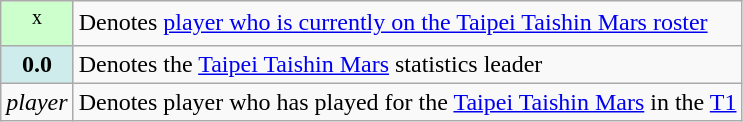<table class="wikitable">
<tr>
<td align="center" bgcolor="#CCFFCC" width="20"><sup>x</sup></td>
<td>Denotes <a href='#'>player who is currently on the Taipei Taishin Mars roster</a></td>
</tr>
<tr>
<td align="center" bgcolor="#CFECEC" width="20"><strong>0.0</strong></td>
<td>Denotes the <a href='#'>Taipei Taishin Mars</a> statistics leader</td>
</tr>
<tr>
<td align="center" width="20"><em>player</em></td>
<td>Denotes player who has played for the <a href='#'>Taipei Taishin Mars</a> in the <a href='#'>T1</a><br></td>
</tr>
</table>
